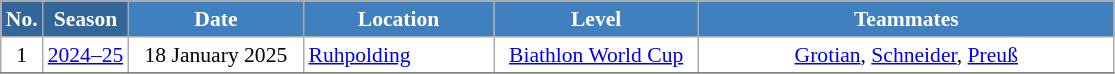<table class="wikitable sortable" style="font-size:90%; text-align:center; border:grey solid 1px; border-collapse:collapse; background:#ffffff;">
<tr style="background:#efefef;">
<th style="background-color:#369; color:white;">No.</th>
<th style="background-color:#369; color:white;">Season</th>
<th style="background-color:#4180be; color:white; width:110px;">Date</th>
<th style="background-color:#4180be; color:white; width:120px;">Location</th>
<th style="background-color:#4180be; color:white; width:130px;">Level</th>
<th style="background-color:#4180be; color:white; width:270px;">Teammates</th>
</tr>
<tr>
<td>1</td>
<td><a href='#'>2024–25</a></td>
<td>18 January 2025</td>
<td align=left> <a href='#'>Ruhpolding</a></td>
<td><a href='#'>Biathlon World Cup</a></td>
<td><a href='#'>Grotian</a>, <a href='#'>Schneider</a>, <a href='#'>Preuß</a></td>
</tr>
<tr>
</tr>
</table>
